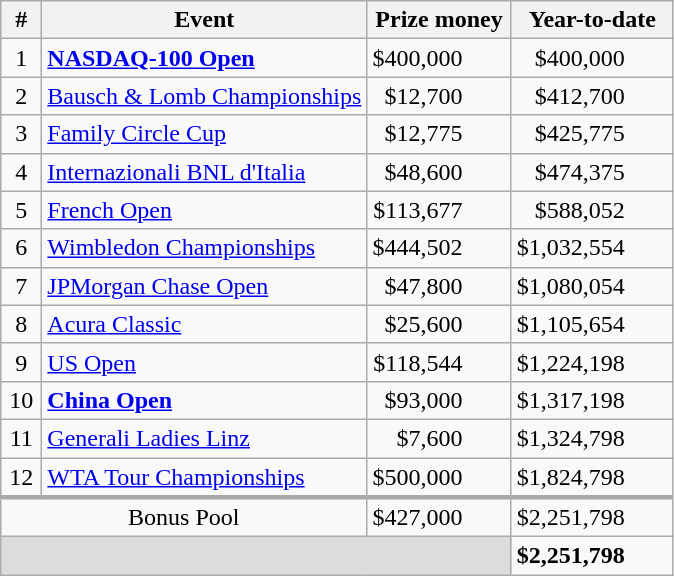<table class="wikitable sortable">
<tr>
<th width=20>#</th>
<th>Event</th>
<th>Prize money</th>
<th>Year-to-date</th>
</tr>
<tr>
<td align=center>1</td>
<td><strong><a href='#'>NASDAQ-100 Open</a></strong></td>
<td align=right style="padding-right: 2em">$400,000</td>
<td align=right style="padding-right: 2em">$400,000</td>
</tr>
<tr>
<td align=center>2</td>
<td><a href='#'>Bausch & Lomb Championships</a></td>
<td align=right style="padding-right: 2em">$12,700</td>
<td align=right style="padding-right: 2em">$412,700</td>
</tr>
<tr>
<td align=center>3</td>
<td><a href='#'>Family Circle Cup</a></td>
<td align=right style="padding-right: 2em">$12,775</td>
<td align=right style="padding-right: 2em">$425,775</td>
</tr>
<tr>
<td align=center>4</td>
<td><a href='#'>Internazionali BNL d'Italia</a></td>
<td align=right style="padding-right: 2em">$48,600</td>
<td align=right style="padding-right: 2em">$474,375</td>
</tr>
<tr>
<td align=center>5</td>
<td><a href='#'>French Open</a></td>
<td align=right style="padding-right: 2em">$113,677</td>
<td align=right style="padding-right: 2em">$588,052</td>
</tr>
<tr>
<td align=center>6</td>
<td><a href='#'>Wimbledon Championships</a></td>
<td align=right style="padding-right: 2em">$444,502</td>
<td align=right style="padding-right: 2em">$1,032,554</td>
</tr>
<tr>
<td align=center>7</td>
<td><a href='#'>JPMorgan Chase Open</a></td>
<td align=right style="padding-right: 2em">$47,800</td>
<td align=right style="padding-right: 2em">$1,080,054</td>
</tr>
<tr>
<td align=center>8</td>
<td><a href='#'>Acura Classic</a></td>
<td align=right style="padding-right: 2em">$25,600</td>
<td align=right style="padding-right: 2em">$1,105,654</td>
</tr>
<tr>
<td align=center>9</td>
<td><a href='#'>US Open</a></td>
<td align=right style="padding-right: 2em">$118,544</td>
<td align=right style="padding-right: 2em">$1,224,198</td>
</tr>
<tr>
<td align=center>10</td>
<td><strong><a href='#'>China Open</a></strong></td>
<td align=right style="padding-right: 2em">$93,000</td>
<td align=right style="padding-right: 2em">$1,317,198</td>
</tr>
<tr>
<td align=center>11</td>
<td><a href='#'>Generali Ladies Linz</a></td>
<td align=right style="padding-right: 2em">$7,600</td>
<td align=right style="padding-right: 2em">$1,324,798</td>
</tr>
<tr>
<td align=center>12</td>
<td><a href='#'>WTA Tour Championships</a></td>
<td align=right style="padding-right: 2em">$500,000</td>
<td align=right style="padding-right: 2em">$1,824,798</td>
</tr>
<tr style="text-align:center;border-top:3px solid darkgrey">
<td colspan=2>Bonus Pool</td>
<td align=right style="padding-right: 2em">$427,000</td>
<td align=right style="padding-right: 2em">$2,251,798</td>
</tr>
<tr class="sortbottom">
<td colspan=3 bgcolor=#DCDCDC></td>
<td align=right style="padding-right: 2em"><strong>$2,251,798</strong></td>
</tr>
</table>
